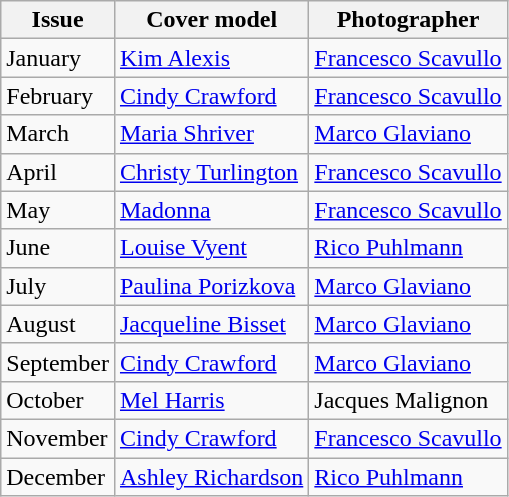<table class="sortable wikitable">
<tr>
<th>Issue</th>
<th>Cover model</th>
<th>Photographer</th>
</tr>
<tr>
<td>January</td>
<td><a href='#'>Kim Alexis</a></td>
<td><a href='#'>Francesco Scavullo</a></td>
</tr>
<tr>
<td>February</td>
<td><a href='#'>Cindy Crawford</a></td>
<td><a href='#'>Francesco Scavullo</a></td>
</tr>
<tr>
<td>March</td>
<td><a href='#'>Maria Shriver</a></td>
<td><a href='#'>Marco Glaviano</a></td>
</tr>
<tr>
<td>April</td>
<td><a href='#'>Christy Turlington</a></td>
<td><a href='#'>Francesco Scavullo</a></td>
</tr>
<tr>
<td>May</td>
<td><a href='#'>Madonna</a></td>
<td><a href='#'>Francesco Scavullo</a></td>
</tr>
<tr>
<td>June</td>
<td><a href='#'>Louise Vyent</a></td>
<td><a href='#'>Rico Puhlmann</a></td>
</tr>
<tr>
<td>July</td>
<td><a href='#'>Paulina Porizkova</a></td>
<td><a href='#'>Marco Glaviano</a></td>
</tr>
<tr>
<td>August</td>
<td><a href='#'>Jacqueline Bisset</a></td>
<td><a href='#'>Marco Glaviano</a></td>
</tr>
<tr>
<td>September</td>
<td><a href='#'>Cindy Crawford</a></td>
<td><a href='#'>Marco Glaviano</a></td>
</tr>
<tr>
<td>October</td>
<td><a href='#'>Mel Harris</a></td>
<td>Jacques Malignon</td>
</tr>
<tr>
<td>November</td>
<td><a href='#'>Cindy Crawford</a></td>
<td><a href='#'>Francesco Scavullo</a></td>
</tr>
<tr>
<td>December</td>
<td><a href='#'>Ashley Richardson</a></td>
<td><a href='#'>Rico Puhlmann</a></td>
</tr>
</table>
